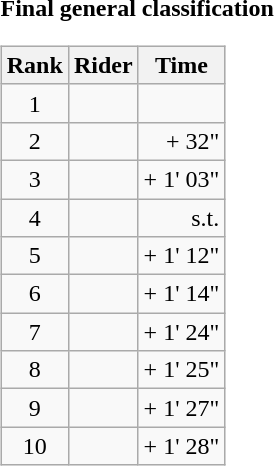<table>
<tr>
<td><strong>Final general classification</strong><br><table class="wikitable">
<tr>
<th scope="col">Rank</th>
<th scope="col">Rider</th>
<th scope="col">Time</th>
</tr>
<tr>
<td style="text-align:center;">1</td>
<td></td>
<td style="text-align:right;"></td>
</tr>
<tr>
<td style="text-align:center;">2</td>
<td></td>
<td style="text-align:right;">+ 32"</td>
</tr>
<tr>
<td style="text-align:center;">3</td>
<td></td>
<td style="text-align:right;">+ 1' 03"</td>
</tr>
<tr>
<td style="text-align:center;">4</td>
<td></td>
<td style="text-align:right;">s.t.</td>
</tr>
<tr>
<td style="text-align:center;">5</td>
<td></td>
<td style="text-align:right;">+ 1' 12"</td>
</tr>
<tr>
<td style="text-align:center;">6</td>
<td></td>
<td style="text-align:right;">+ 1' 14"</td>
</tr>
<tr>
<td style="text-align:center;">7</td>
<td></td>
<td style="text-align:right;">+ 1' 24"</td>
</tr>
<tr>
<td style="text-align:center;">8</td>
<td></td>
<td style="text-align:right;">+ 1' 25"</td>
</tr>
<tr>
<td style="text-align:center;">9</td>
<td></td>
<td style="text-align:right;">+ 1' 27"</td>
</tr>
<tr>
<td style="text-align:center;">10</td>
<td></td>
<td style="text-align:right;">+ 1' 28"</td>
</tr>
</table>
</td>
</tr>
</table>
